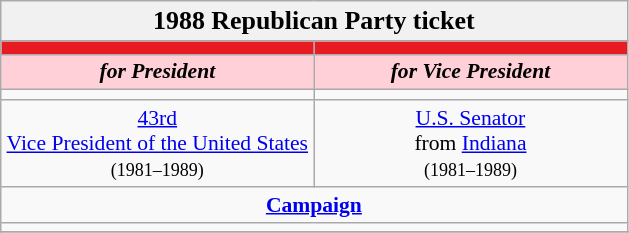<table class="wikitable" style="font-size:90%; text-align:center;">
<tr>
<td style="background:#f1f1f1;" colspan="30"><big><strong>1988 Republican Party ticket</strong></big></td>
</tr>
<tr>
<th style="width:3em; font-size:135%; background:#E81B23; width:200px;"><a href='#'></a></th>
<th style="width:3em; font-size:135%; background:#E81B23; width:200px;"><a href='#'></a></th>
</tr>
<tr style="color:#000; font-size:100%; background:#ffd0d7;">
<td style="width:3em; width:200px;"><strong><em>for President</em></strong></td>
<td style="width:3em; width:200px;"><strong><em>for Vice President</em></strong></td>
</tr>
<tr>
<td></td>
<td></td>
</tr>
<tr>
<td><a href='#'>43rd</a><br><a href='#'>Vice President of the United States</a><br><small>(1981–1989)</small></td>
<td><a href='#'>U.S. Senator</a><br> from <a href='#'>Indiana</a><br><small>(1981–1989)</small></td>
</tr>
<tr>
<td colspan=2><a href='#'><strong>Campaign</strong></a></td>
</tr>
<tr>
<td colspan=2></td>
</tr>
<tr>
</tr>
</table>
